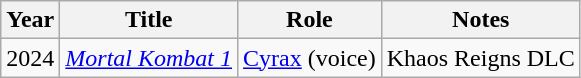<table class="wikitable sortable">
<tr>
<th>Year</th>
<th>Title</th>
<th>Role</th>
<th class="unsortable">Notes</th>
</tr>
<tr>
<td>2024</td>
<td><em><a href='#'>Mortal Kombat 1</a></em></td>
<td><a href='#'>Cyrax</a> (voice)</td>
<td>Khaos Reigns DLC</td>
</tr>
</table>
